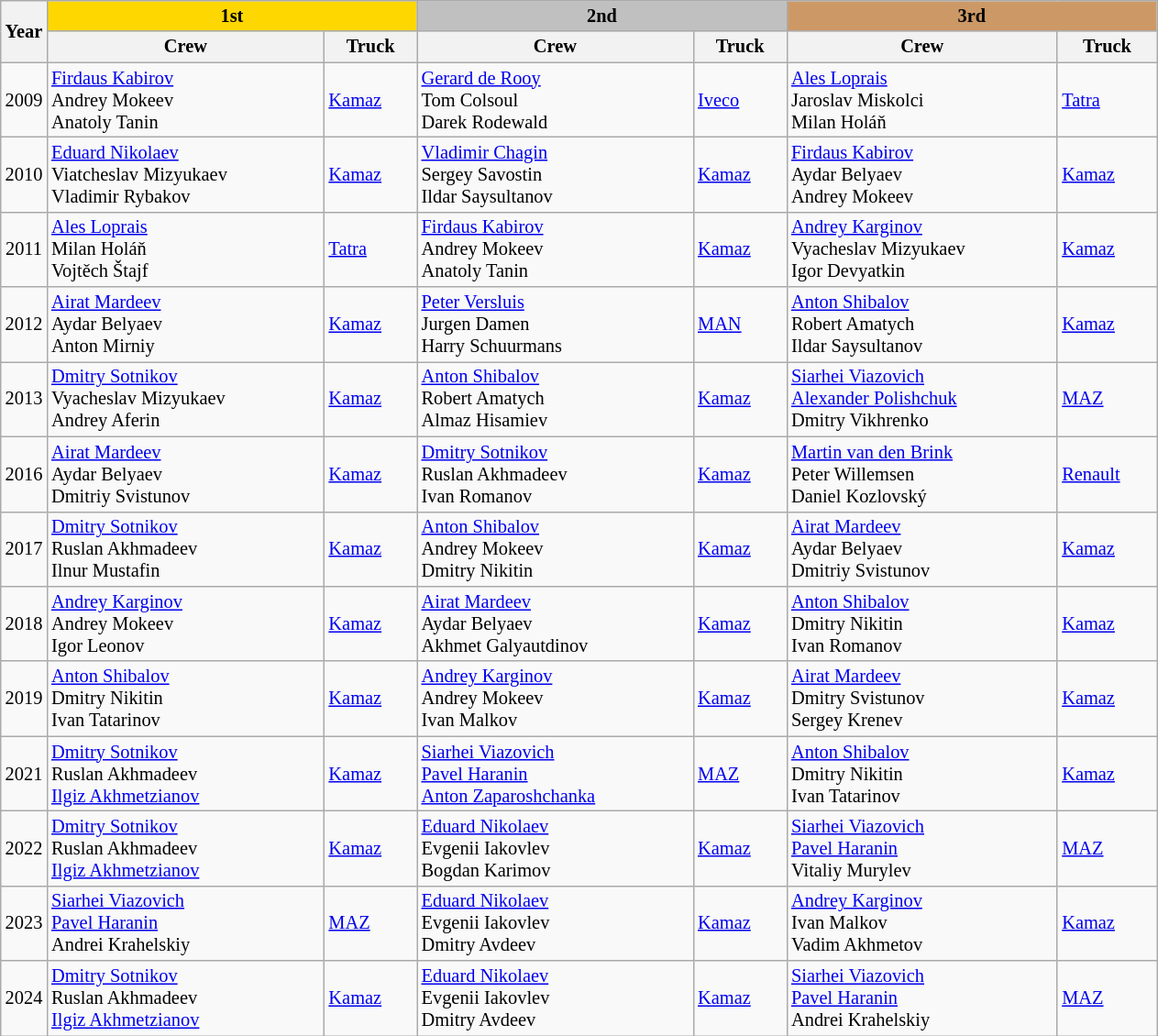<table class="wikitable" style="font-size:85%; text-align:left;">
<tr>
<th rowspan=2 width=4%>Year</th>
<th colspan=2 style="width:32%; background:gold">1st</th>
<th colspan=2 style="width:32%; background:silver">2nd</th>
<th colspan=2 style="width:32%; background:#cc9966">3rd</th>
</tr>
<tr>
<th>Crew</th>
<th>Truck</th>
<th>Crew</th>
<th>Truck</th>
<th>Crew</th>
<th>Truck</th>
</tr>
<tr>
<td align=center>2009</td>
<td> <a href='#'>Firdaus Kabirov</a><br> Andrey Mokeev <br> Anatoly Tanin</td>
<td><a href='#'>Kamaz</a></td>
<td> <a href='#'>Gerard de Rooy</a><br> Tom Colsoul <br> Darek Rodewald</td>
<td><a href='#'>Iveco</a></td>
<td> <a href='#'>Ales Loprais</a><br> Jaroslav Miskolci <br> Milan Holáň</td>
<td><a href='#'>Tatra</a></td>
</tr>
<tr>
<td align=center>2010</td>
<td> <a href='#'>Eduard Nikolaev</a><br> Viatcheslav Mizyukaev <br> Vladimir Rybakov</td>
<td><a href='#'>Kamaz</a></td>
<td> <a href='#'>Vladimir Chagin</a><br> Sergey Savostin <br> Ildar Saysultanov</td>
<td><a href='#'>Kamaz</a></td>
<td> <a href='#'>Firdaus Kabirov</a><br> Aydar Belyaev <br> Andrey Mokeev</td>
<td><a href='#'>Kamaz</a></td>
</tr>
<tr>
<td align=center>2011</td>
<td> <a href='#'>Ales Loprais</a><br> Milan Holáň  <br> Vojtěch Štajf</td>
<td><a href='#'>Tatra</a></td>
<td> <a href='#'>Firdaus Kabirov</a><br> Andrey Mokeev <br> Anatoly Tanin</td>
<td><a href='#'>Kamaz</a></td>
<td> <a href='#'>Andrey Karginov</a><br> Vyacheslav Mizyukaev <br> Igor Devyatkin</td>
<td><a href='#'>Kamaz</a></td>
</tr>
<tr>
<td align=center>2012</td>
<td> <a href='#'>Airat Mardeev</a><br> Aydar Belyaev<br> Anton Mirniy</td>
<td><a href='#'>Kamaz</a></td>
<td> <a href='#'>Peter Versluis</a><br> Jurgen Damen <br> Harry Schuurmans</td>
<td><a href='#'>MAN</a></td>
<td> <a href='#'>Anton Shibalov</a><br> Robert Amatych  <br> Ildar Saysultanov</td>
<td><a href='#'>Kamaz</a></td>
</tr>
<tr>
<td align=center>2013</td>
<td> <a href='#'>Dmitry Sotnikov</a><br> Vyacheslav Mizyukaev<br> Andrey Aferin</td>
<td><a href='#'>Kamaz</a></td>
<td> <a href='#'>Anton Shibalov</a><br> Robert Amatych  <br> Almaz Hisamiev</td>
<td><a href='#'>Kamaz</a></td>
<td> <a href='#'>Siarhei Viazovich</a><br> <a href='#'>Alexander Polishchuk</a><br> Dmitry Vikhrenko</td>
<td><a href='#'>MAZ</a></td>
</tr>
<tr>
<td align=center>2016</td>
<td> <a href='#'>Airat Mardeev</a><br> Aydar Belyaev<br> Dmitriy Svistunov</td>
<td><a href='#'>Kamaz</a></td>
<td> <a href='#'>Dmitry Sotnikov</a><br> Ruslan Akhmadeev<br> Ivan Romanov</td>
<td><a href='#'>Kamaz</a></td>
<td> <a href='#'>Martin van den Brink</a><br> Peter Willemsen<br> Daniel Kozlovský</td>
<td><a href='#'>Renault</a></td>
</tr>
<tr>
<td align=center>2017</td>
<td> <a href='#'>Dmitry Sotnikov</a><br> Ruslan Akhmadeev<br> Ilnur Mustafin</td>
<td><a href='#'>Kamaz</a></td>
<td> <a href='#'>Anton Shibalov</a><br> Andrey Mokeev  <br> Dmitry Nikitin</td>
<td><a href='#'>Kamaz</a></td>
<td> <a href='#'>Airat Mardeev</a><br> Aydar Belyaev<br> Dmitriy Svistunov</td>
<td><a href='#'>Kamaz</a></td>
</tr>
<tr>
<td align=center>2018</td>
<td> <a href='#'>Andrey Karginov</a><br> Andrey Mokeev <br> Igor Leonov</td>
<td><a href='#'>Kamaz</a></td>
<td> <a href='#'>Airat Mardeev</a><br> Aydar Belyaev<br> Akhmet Galyautdinov</td>
<td><a href='#'>Kamaz</a></td>
<td> <a href='#'>Anton Shibalov</a><br> Dmitry Nikitin  <br> Ivan Romanov</td>
<td><a href='#'>Kamaz</a></td>
</tr>
<tr>
<td align=center>2019</td>
<td> <a href='#'>Anton Shibalov</a><br> Dmitry Nikitin  <br> Ivan Tatarinov</td>
<td><a href='#'>Kamaz</a></td>
<td> <a href='#'>Andrey Karginov</a><br> Andrey Mokeev <br> Ivan Malkov</td>
<td><a href='#'>Kamaz</a></td>
<td> <a href='#'>Airat Mardeev</a><br> Dmitry Svistunov<br> Sergey Krenev</td>
<td><a href='#'>Kamaz</a></td>
</tr>
<tr>
<td align=center>2021</td>
<td> <a href='#'>Dmitry Sotnikov</a><br> Ruslan Akhmadeev<br> <a href='#'>Ilgiz Akhmetzianov</a></td>
<td><a href='#'>Kamaz</a></td>
<td> <a href='#'>Siarhei Viazovich</a><br> <a href='#'>Pavel Haranin</a><br> <a href='#'>Anton Zaparoshchanka</a></td>
<td><a href='#'>MAZ</a></td>
<td> <a href='#'>Anton Shibalov</a><br> Dmitry Nikitin  <br> Ivan Tatarinov</td>
<td><a href='#'>Kamaz</a></td>
</tr>
<tr>
<td align=center>2022</td>
<td> <a href='#'>Dmitry Sotnikov</a><br> Ruslan Akhmadeev<br> <a href='#'>Ilgiz Akhmetzianov</a></td>
<td><a href='#'>Kamaz</a></td>
<td> <a href='#'>Eduard Nikolaev</a><br> Evgenii Iakovlev<br> Bogdan Karimov</td>
<td><a href='#'>Kamaz</a></td>
<td> <a href='#'>Siarhei Viazovich</a><br> <a href='#'>Pavel Haranin</a><br> Vitaliy Murylev</td>
<td><a href='#'>MAZ</a></td>
</tr>
<tr>
<td align=center>2023</td>
<td> <a href='#'>Siarhei Viazovich</a><br> <a href='#'>Pavel Haranin</a><br> Andrei Krahelskiy</td>
<td><a href='#'>MAZ</a></td>
<td> <a href='#'>Eduard Nikolaev</a><br> Evgenii Iakovlev<br> Dmitry Avdeev</td>
<td><a href='#'>Kamaz</a></td>
<td> <a href='#'>Andrey Karginov</a><br>  Ivan Malkov<br> Vadim Akhmetov</td>
<td><a href='#'>Kamaz</a></td>
</tr>
<tr>
<td align=center>2024</td>
<td> <a href='#'>Dmitry Sotnikov</a><br> Ruslan Akhmadeev<br> <a href='#'>Ilgiz Akhmetzianov</a></td>
<td><a href='#'>Kamaz</a></td>
<td> <a href='#'>Eduard Nikolaev</a><br> Evgenii Iakovlev<br> Dmitry Avdeev</td>
<td><a href='#'>Kamaz</a></td>
<td> <a href='#'>Siarhei Viazovich</a><br> <a href='#'>Pavel Haranin</a><br> Andrei Krahelskiy</td>
<td><a href='#'>MAZ</a></td>
</tr>
</table>
